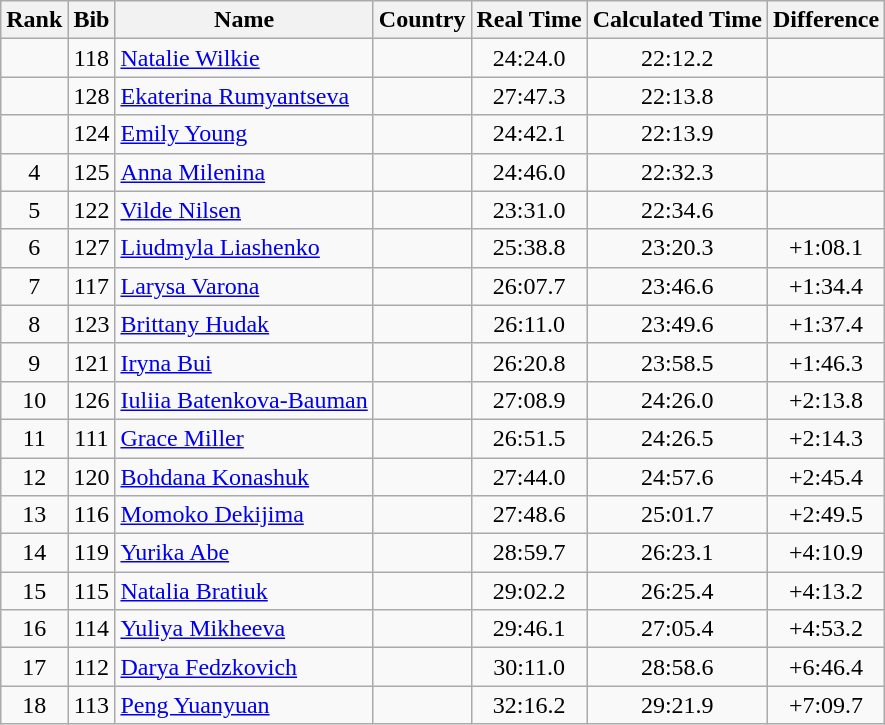<table class="wikitable sortable" style="text-align:center">
<tr>
<th>Rank</th>
<th>Bib</th>
<th>Name</th>
<th>Country</th>
<th>Real Time</th>
<th>Calculated Time</th>
<th>Difference</th>
</tr>
<tr>
<td></td>
<td>118</td>
<td align="left"><a href='#'>Natalie Wilkie</a></td>
<td align="left"></td>
<td>24:24.0</td>
<td>22:12.2</td>
<td></td>
</tr>
<tr>
<td></td>
<td>128</td>
<td align="left"><a href='#'>Ekaterina Rumyantseva</a></td>
<td align="left"></td>
<td>27:47.3</td>
<td>22:13.8</td>
<td></td>
</tr>
<tr>
<td></td>
<td>124</td>
<td align="left"><a href='#'>Emily Young</a></td>
<td align="left"></td>
<td>24:42.1</td>
<td>22:13.9</td>
<td></td>
</tr>
<tr>
<td>4</td>
<td>125</td>
<td align="left"><a href='#'>Anna Milenina</a></td>
<td align="left"></td>
<td>24:46.0</td>
<td>22:32.3</td>
<td></td>
</tr>
<tr>
<td>5</td>
<td>122</td>
<td align="left"><a href='#'>Vilde Nilsen</a></td>
<td align="left"></td>
<td>23:31.0</td>
<td>22:34.6</td>
<td></td>
</tr>
<tr>
<td>6</td>
<td>127</td>
<td align="left"><a href='#'>Liudmyla Liashenko</a></td>
<td align="left"></td>
<td>25:38.8</td>
<td>23:20.3</td>
<td>+1:08.1</td>
</tr>
<tr>
<td>7</td>
<td>117</td>
<td align="left"><a href='#'>Larysa Varona</a></td>
<td align="left"></td>
<td>26:07.7</td>
<td>23:46.6</td>
<td>+1:34.4</td>
</tr>
<tr>
<td>8</td>
<td>123</td>
<td align="left"><a href='#'>Brittany Hudak</a></td>
<td align="left"></td>
<td>26:11.0</td>
<td>23:49.6</td>
<td>+1:37.4</td>
</tr>
<tr>
<td>9</td>
<td>121</td>
<td align="left"><a href='#'>Iryna Bui</a></td>
<td align="left"></td>
<td>26:20.8</td>
<td>23:58.5</td>
<td>+1:46.3</td>
</tr>
<tr>
<td>10</td>
<td>126</td>
<td align="left"><a href='#'>Iuliia Batenkova-Bauman</a></td>
<td align="left"></td>
<td>27:08.9</td>
<td>24:26.0</td>
<td>+2:13.8</td>
</tr>
<tr>
<td>11</td>
<td>111</td>
<td align="left"><a href='#'>Grace Miller</a></td>
<td align="left"></td>
<td>26:51.5</td>
<td>24:26.5</td>
<td>+2:14.3</td>
</tr>
<tr>
<td>12</td>
<td>120</td>
<td align="left"><a href='#'>Bohdana Konashuk</a></td>
<td align="left"></td>
<td>27:44.0</td>
<td>24:57.6</td>
<td>+2:45.4</td>
</tr>
<tr>
<td>13</td>
<td>116</td>
<td align="left"><a href='#'>Momoko Dekijima</a></td>
<td align="left"></td>
<td>27:48.6</td>
<td>25:01.7</td>
<td>+2:49.5</td>
</tr>
<tr>
<td>14</td>
<td>119</td>
<td align="left"><a href='#'>Yurika Abe</a></td>
<td align="left"></td>
<td>28:59.7</td>
<td>26:23.1</td>
<td>+4:10.9</td>
</tr>
<tr>
<td>15</td>
<td>115</td>
<td align="left"><a href='#'>Natalia Bratiuk</a></td>
<td align="left"></td>
<td>29:02.2</td>
<td>26:25.4</td>
<td>+4:13.2</td>
</tr>
<tr>
<td>16</td>
<td>114</td>
<td align="left"><a href='#'>Yuliya Mikheeva</a></td>
<td align="left"></td>
<td>29:46.1</td>
<td>27:05.4</td>
<td>+4:53.2</td>
</tr>
<tr>
<td>17</td>
<td>112</td>
<td align="left"><a href='#'>Darya Fedzkovich</a></td>
<td align="left"></td>
<td>30:11.0</td>
<td>28:58.6</td>
<td>+6:46.4</td>
</tr>
<tr>
<td>18</td>
<td>113</td>
<td align="left"><a href='#'>Peng Yuanyuan</a></td>
<td align="left"></td>
<td>32:16.2</td>
<td>29:21.9</td>
<td>+7:09.7</td>
</tr>
</table>
